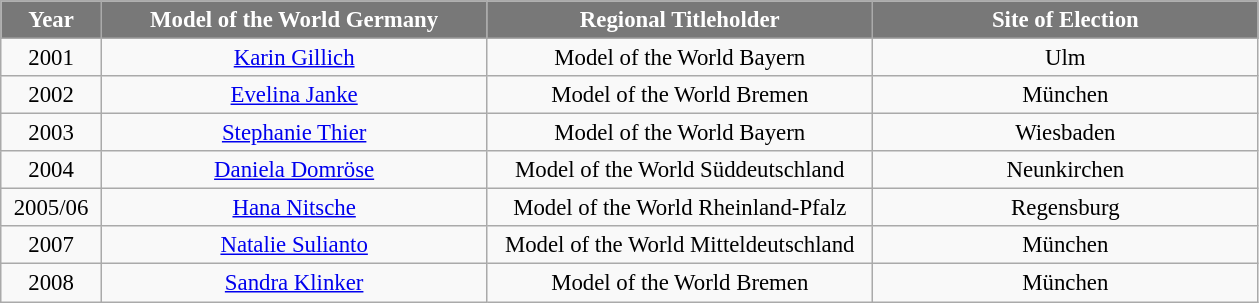<table class="wikitable sortable" style="font-size: 95%; text-align:center">
<tr>
<th width="60" style="background-color:#787878;color:#FFFFFF;">Year</th>
<th width="250" style="background-color:#787878;color:#FFFFFF;">Model of the World Germany</th>
<th width="250" style="background-color:#787878;color:#FFFFFF;">Regional Titleholder</th>
<th width="250" style="background-color:#787878;color:#FFFFFF;">Site of Election</th>
</tr>
<tr>
<td>2001</td>
<td><a href='#'>Karin Gillich</a></td>
<td> Model of the World Bayern</td>
<td>Ulm</td>
</tr>
<tr>
<td>2002</td>
<td><a href='#'>Evelina Janke</a></td>
<td> Model of the World Bremen</td>
<td>München</td>
</tr>
<tr>
<td>2003</td>
<td><a href='#'>Stephanie Thier</a></td>
<td> Model of the World Bayern</td>
<td>Wiesbaden</td>
</tr>
<tr>
<td>2004</td>
<td><a href='#'>Daniela Domröse</a></td>
<td> Model of the World Süddeutschland</td>
<td>Neunkirchen</td>
</tr>
<tr>
<td>2005/06</td>
<td><a href='#'>Hana Nitsche</a></td>
<td> Model of the World Rheinland-Pfalz</td>
<td>Regensburg</td>
</tr>
<tr>
<td>2007</td>
<td><a href='#'>Natalie Sulianto</a></td>
<td> Model of the World Mitteldeutschland</td>
<td>München</td>
</tr>
<tr>
<td>2008</td>
<td><a href='#'>Sandra Klinker</a></td>
<td> Model of the World Bremen</td>
<td>München</td>
</tr>
</table>
